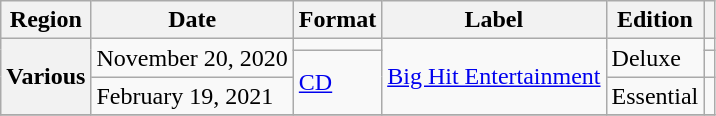<table class="wikitable plainrowheaders">
<tr>
<th>Region</th>
<th>Date</th>
<th>Format</th>
<th>Label</th>
<th>Edition</th>
<th></th>
</tr>
<tr>
<th scope="row" rowspan="3">Various</th>
<td rowspan="2">November 20, 2020</td>
<td></td>
<td rowspan="3"><a href='#'>Big Hit Entertainment</a></td>
<td rowspan="2">Deluxe</td>
<td style="text-align:center;"></td>
</tr>
<tr>
<td rowspan="2"><a href='#'>CD</a></td>
<td style="text-align:center;"></td>
</tr>
<tr>
<td>February 19, 2021</td>
<td>Essential</td>
<td style="text-align:center;"></td>
</tr>
<tr>
</tr>
</table>
